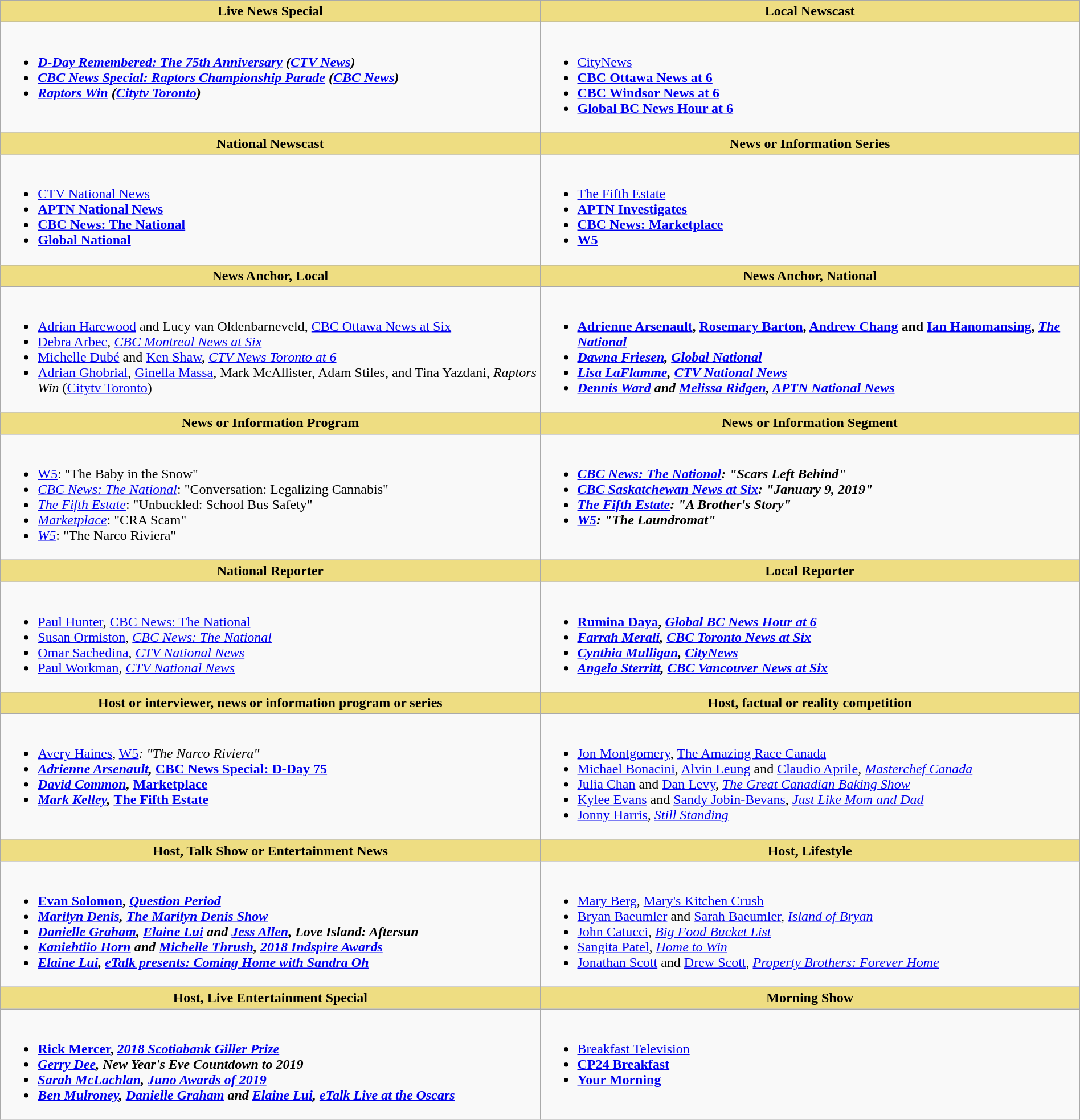<table class=wikitable width="100%">
<tr>
<th style="background:#EEDD82; width:50%">Live News Special</th>
<th style="background:#EEDD82; width:50%">Local Newscast</th>
</tr>
<tr>
<td valign="top"><br><ul><li> <strong><em><a href='#'>D-Day Remembered: The 75th Anniversary</a><em> (<a href='#'>CTV News</a>)<strong></li><li></em><a href='#'>CBC News Special: Raptors Championship Parade</a><em> (<a href='#'>CBC News</a>)</li><li></em><a href='#'>Raptors Win</a><em> (<a href='#'>Citytv Toronto</a>)</li></ul></td>
<td valign="top"><br><ul><li> </em></strong><a href='#'>CityNews</a><strong><em></li><li></em><a href='#'>CBC Ottawa News at 6</a><em></li><li></em><a href='#'>CBC Windsor News at 6</a><em></li><li></em><a href='#'>Global BC News Hour at 6</a><em></li></ul></td>
</tr>
<tr>
<th style="background:#EEDD82; width:50%">National Newscast</th>
<th style="background:#EEDD82; width:50%">News or Information Series</th>
</tr>
<tr>
<td valign="top"><br><ul><li> </em></strong><a href='#'>CTV National News</a><strong><em></li><li></em><a href='#'>APTN National News</a><em></li><li></em><a href='#'>CBC News: The National</a><em></li><li></em><a href='#'>Global National</a><em></li></ul></td>
<td valign="top"><br><ul><li> </em></strong><a href='#'>The Fifth Estate</a><strong><em></li><li></em><a href='#'>APTN Investigates</a><em></li><li></em><a href='#'>CBC News: Marketplace</a><em></li><li></em><a href='#'>W5</a><em></li></ul></td>
</tr>
<tr>
<th style="background:#EEDD82; width:50%">News Anchor, Local</th>
<th style="background:#EEDD82; width:50%">News Anchor, National</th>
</tr>
<tr>
<td valign="top"><br><ul><li> </strong><a href='#'>Adrian Harewood</a> and Lucy van Oldenbarneveld, </em><a href='#'>CBC Ottawa News at Six</a></em></strong></li><li><a href='#'>Debra Arbec</a>, <em><a href='#'>CBC Montreal News at Six</a></em></li><li><a href='#'>Michelle Dubé</a> and <a href='#'>Ken Shaw</a>, <em><a href='#'>CTV News Toronto at 6</a></em></li><li><a href='#'>Adrian Ghobrial</a>, <a href='#'>Ginella Massa</a>, Mark McAllister, Adam Stiles, and Tina Yazdani, <em>Raptors Win</em> (<a href='#'>Citytv Toronto</a>)</li></ul></td>
<td valign="top"><br><ul><li> <strong><a href='#'>Adrienne Arsenault</a>, <a href='#'>Rosemary Barton</a>, <a href='#'>Andrew Chang</a> and <a href='#'>Ian Hanomansing</a>, <em><a href='#'>The National</a><strong><em></li><li><a href='#'>Dawna Friesen</a>, </em><a href='#'>Global National</a><em></li><li><a href='#'>Lisa LaFlamme</a>, </em><a href='#'>CTV National News</a><em></li><li><a href='#'>Dennis Ward</a> and <a href='#'>Melissa Ridgen</a>, </em><a href='#'>APTN National News</a><em></li></ul></td>
</tr>
<tr>
<th style="background:#EEDD82; width:50%">News or Information Program</th>
<th style="background:#EEDD82; width:50%">News or Information Segment</th>
</tr>
<tr>
<td valign="top"><br><ul><li> </em></strong><a href='#'>W5</a></em>: "The Baby in the Snow"</strong></li><li><em><a href='#'>CBC News: The National</a></em>: "Conversation: Legalizing Cannabis"</li><li><em><a href='#'>The Fifth Estate</a></em>: "Unbuckled: School Bus Safety"</li><li><em><a href='#'>Marketplace</a></em>: "CRA Scam"</li><li><em><a href='#'>W5</a></em>: "The Narco Riviera"</li></ul></td>
<td valign="top"><br><ul><li> <strong><em><a href='#'>CBC News: The National</a><em>: "Scars Left Behind"<strong></li><li></em><a href='#'>CBC Saskatchewan News at Six</a><em>: "January 9, 2019"</li><li></em><a href='#'>The Fifth Estate</a><em>: "A Brother's Story"</li><li></em><a href='#'>W5</a><em>: "The Laundromat"</li></ul></td>
</tr>
<tr>
<th style="background:#EEDD82; width:50%">National Reporter</th>
<th style="background:#EEDD82; width:50%">Local Reporter</th>
</tr>
<tr>
<td valign="top"><br><ul><li> </strong><a href='#'>Paul Hunter</a>, </em><a href='#'>CBC News: The National</a></em></strong></li><li><a href='#'>Susan Ormiston</a>, <em><a href='#'>CBC News: The National</a></em></li><li><a href='#'>Omar Sachedina</a>, <em><a href='#'>CTV National News</a></em></li><li><a href='#'>Paul Workman</a>, <em><a href='#'>CTV National News</a></em></li></ul></td>
<td valign="top"><br><ul><li> <strong><a href='#'>Rumina Daya</a>, <em><a href='#'>Global BC News Hour at 6</a><strong><em></li><li><a href='#'>Farrah Merali</a>, </em><a href='#'>CBC Toronto News at Six</a><em></li><li><a href='#'>Cynthia Mulligan</a>, </em><a href='#'>CityNews</a><em></li><li><a href='#'>Angela Sterritt</a>, </em><a href='#'>CBC Vancouver News at Six</a><em></li></ul></td>
</tr>
<tr>
<th style="background:#EEDD82; width:50%">Host or interviewer, news or information program or series</th>
<th style="background:#EEDD82; width:50%">Host, factual or reality competition</th>
</tr>
<tr>
<td valign="top"><br><ul><li> </strong><a href='#'>Avery Haines</a>, </em><a href='#'>W5</a><em>: "The Narco Riviera"<strong></li><li><a href='#'>Adrienne Arsenault</a>, </em><a href='#'>CBC News Special: D-Day 75</a><em></li><li><a href='#'>David Common</a>, </em><a href='#'>Marketplace</a><em></li><li><a href='#'>Mark Kelley</a>, </em><a href='#'>The Fifth Estate</a><em></li></ul></td>
<td valign="top"><br><ul><li> </strong><a href='#'>Jon Montgomery</a>, </em><a href='#'>The Amazing Race Canada</a></em></strong></li><li><a href='#'>Michael Bonacini</a>, <a href='#'>Alvin Leung</a> and <a href='#'>Claudio Aprile</a>, <em><a href='#'>Masterchef Canada</a></em></li><li><a href='#'>Julia Chan</a> and <a href='#'>Dan Levy</a>, <em><a href='#'>The Great Canadian Baking Show</a></em></li><li><a href='#'>Kylee Evans</a> and <a href='#'>Sandy Jobin-Bevans</a>, <em><a href='#'>Just Like Mom and Dad</a></em></li><li><a href='#'>Jonny Harris</a>, <em><a href='#'>Still Standing</a></em></li></ul></td>
</tr>
<tr>
<th style="background:#EEDD82; width:50%">Host, Talk Show or Entertainment News</th>
<th style="background:#EEDD82; width:50%">Host, Lifestyle</th>
</tr>
<tr>
<td valign="top"><br><ul><li> <strong><a href='#'>Evan Solomon</a>, <em><a href='#'>Question Period</a><strong><em></li><li><a href='#'>Marilyn Denis</a>, </em><a href='#'>The Marilyn Denis Show</a><em></li><li><a href='#'>Danielle Graham</a>, <a href='#'>Elaine Lui</a> and <a href='#'>Jess Allen</a>, </em>Love Island: Aftersun<em></li><li><a href='#'>Kaniehtiio Horn</a> and <a href='#'>Michelle Thrush</a>, </em><a href='#'>2018 Indspire Awards</a><em></li><li><a href='#'>Elaine Lui</a>, </em><a href='#'>eTalk presents: Coming Home with Sandra Oh</a><em></li></ul></td>
<td valign="top"><br><ul><li> </strong><a href='#'>Mary Berg</a>, </em><a href='#'>Mary's Kitchen Crush</a></em></strong></li><li><a href='#'>Bryan Baeumler</a> and <a href='#'>Sarah Baeumler</a>, <em><a href='#'>Island of Bryan</a></em></li><li><a href='#'>John Catucci</a>, <em><a href='#'>Big Food Bucket List</a></em></li><li><a href='#'>Sangita Patel</a>, <em><a href='#'>Home to Win</a></em></li><li><a href='#'>Jonathan Scott</a> and <a href='#'>Drew Scott</a>, <em><a href='#'>Property Brothers: Forever Home</a></em></li></ul></td>
</tr>
<tr>
<th style="background:#EEDD82; width:50%">Host, Live Entertainment Special</th>
<th style="background:#EEDD82; width:50%">Morning Show</th>
</tr>
<tr>
<td valign="top"><br><ul><li> <strong><a href='#'>Rick Mercer</a>, <em><a href='#'>2018 Scotiabank Giller Prize</a><strong><em></li><li><a href='#'>Gerry Dee</a>, </em>New Year's Eve Countdown to 2019<em></li><li><a href='#'>Sarah McLachlan</a>, </em><a href='#'>Juno Awards of 2019</a><em></li><li><a href='#'>Ben Mulroney</a>, <a href='#'>Danielle Graham</a> and <a href='#'>Elaine Lui</a>, </em><a href='#'>eTalk Live at the Oscars</a><em></li></ul></td>
<td valign="top"><br><ul><li> </em></strong><a href='#'>Breakfast Television</a><strong><em></li><li></em><a href='#'>CP24 Breakfast</a><em></li><li></em><a href='#'>Your Morning</a><em></li></ul></td>
</tr>
</table>
